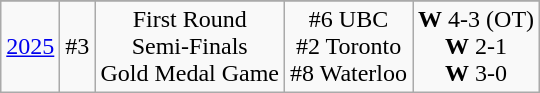<table class="wikitable" style="text-align:center">
<tr>
</tr>
<tr>
<td rowspan=1><a href='#'>2025</a></td>
<td>#3</td>
<td>First Round<br>Semi-Finals<br>Gold Medal Game</td>
<td>#6 UBC<br>#2 Toronto<br>#8 Waterloo</td>
<td><strong>W</strong> 4-3 (OT)<br><strong>W</strong> 2-1<br><strong>W</strong> 3-0</td>
</tr>
</table>
